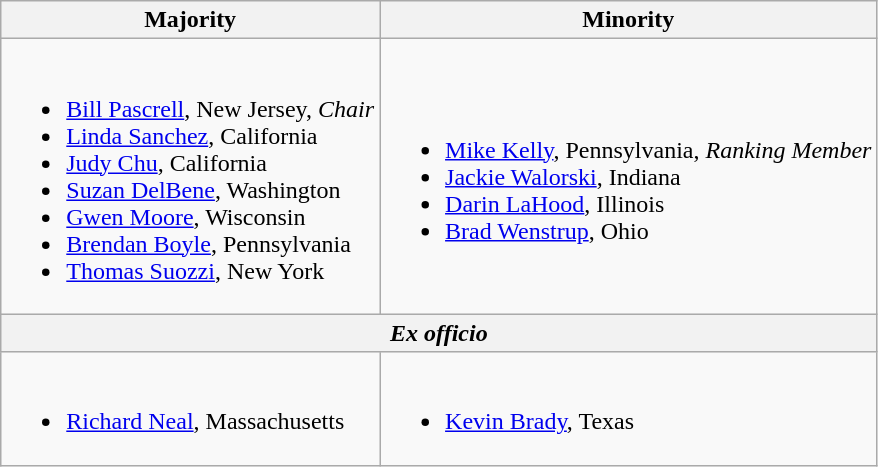<table class=wikitable>
<tr>
<th>Majority</th>
<th>Minority</th>
</tr>
<tr>
<td><br><ul><li><a href='#'>Bill Pascrell</a>, New Jersey, <em>Chair</em></li><li><a href='#'>Linda Sanchez</a>, California</li><li><a href='#'>Judy Chu</a>, California</li><li><a href='#'>Suzan DelBene</a>, Washington</li><li><a href='#'>Gwen Moore</a>, Wisconsin</li><li><a href='#'>Brendan Boyle</a>, Pennsylvania</li><li><a href='#'>Thomas Suozzi</a>, New York</li></ul></td>
<td><br><ul><li><a href='#'>Mike Kelly</a>, Pennsylvania, <em>Ranking Member</em></li><li><a href='#'>Jackie Walorski</a>, Indiana</li><li><a href='#'>Darin LaHood</a>, Illinois</li><li><a href='#'>Brad Wenstrup</a>, Ohio</li></ul></td>
</tr>
<tr>
<th colspan=2><em>Ex officio</em></th>
</tr>
<tr>
<td><br><ul><li><a href='#'>Richard Neal</a>, Massachusetts</li></ul></td>
<td><br><ul><li><a href='#'>Kevin Brady</a>, Texas</li></ul></td>
</tr>
</table>
